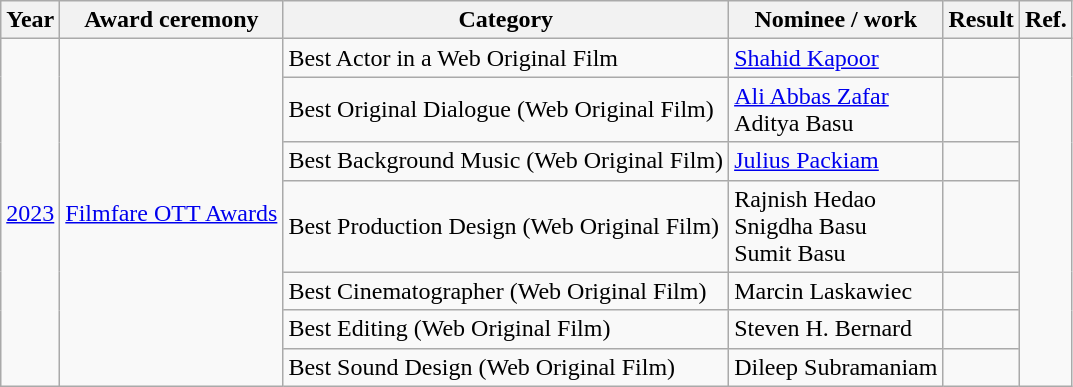<table class="wikitable">
<tr>
<th>Year</th>
<th>Award ceremony</th>
<th>Category</th>
<th>Nominee / work</th>
<th>Result</th>
<th>Ref.</th>
</tr>
<tr>
<td rowspan="7"><a href='#'>2023</a></td>
<td rowspan="7"><a href='#'>Filmfare OTT Awards</a></td>
<td>Best Actor in a Web Original Film</td>
<td><a href='#'>Shahid Kapoor</a></td>
<td></td>
<td rowspan="7"></td>
</tr>
<tr>
<td>Best Original Dialogue (Web Original Film)</td>
<td><a href='#'>Ali Abbas Zafar</a><br>Aditya Basu</td>
<td></td>
</tr>
<tr>
<td>Best Background Music (Web Original Film)</td>
<td><a href='#'>Julius Packiam</a></td>
<td></td>
</tr>
<tr>
<td>Best Production Design (Web Original Film)</td>
<td>Rajnish Hedao<br>Snigdha Basu<br>Sumit Basu</td>
<td></td>
</tr>
<tr>
<td>Best Cinematographer (Web Original Film)</td>
<td>Marcin Laskawiec</td>
<td></td>
</tr>
<tr>
<td>Best Editing (Web Original Film)</td>
<td>Steven H. Bernard</td>
<td></td>
</tr>
<tr>
<td>Best Sound Design (Web Original Film)</td>
<td>Dileep Subramaniam</td>
<td></td>
</tr>
</table>
